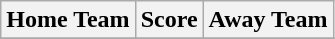<table class="wikitable" style="text-align: center">
<tr>
<th>Home Team</th>
<th>Score</th>
<th>Away Team</th>
</tr>
<tr>
</tr>
</table>
